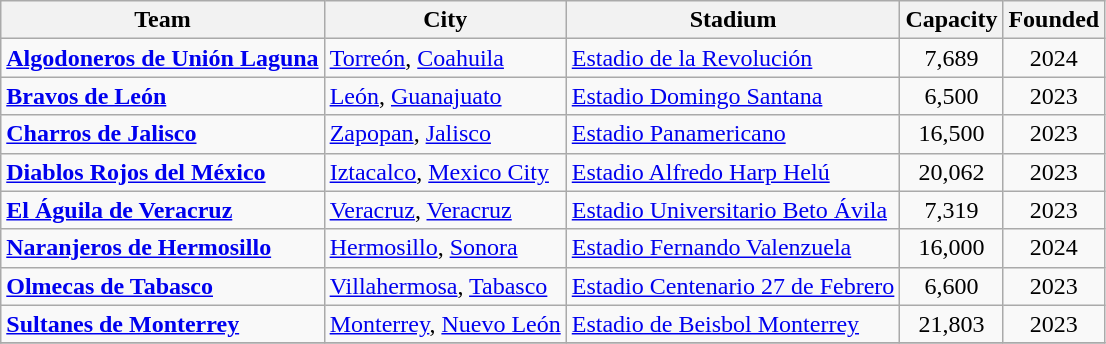<table class="wikitable sortable">
<tr>
<th>Team</th>
<th>City</th>
<th>Stadium</th>
<th>Capacity</th>
<th>Founded</th>
</tr>
<tr>
<td><strong><a href='#'>Algodoneros de Unión Laguna</a></strong></td>
<td> <a href='#'>Torreón</a>, <a href='#'>Coahuila</a></td>
<td><a href='#'>Estadio de la Revolución</a></td>
<td style="text-align:center;">7,689</td>
<td align="center">2024</td>
</tr>
<tr>
<td><strong><a href='#'>Bravos de León</a></strong></td>
<td> <a href='#'>León</a>, <a href='#'>Guanajuato</a></td>
<td><a href='#'>Estadio Domingo Santana</a></td>
<td style="text-align:center;">6,500</td>
<td align="center">2023</td>
</tr>
<tr>
<td><strong><a href='#'>Charros de Jalisco</a></strong></td>
<td> <a href='#'>Zapopan</a>, <a href='#'>Jalisco</a></td>
<td><a href='#'>Estadio Panamericano</a></td>
<td style="text-align:center;">16,500</td>
<td align="center">2023</td>
</tr>
<tr>
<td><strong><a href='#'>Diablos Rojos del México</a></strong></td>
<td> <a href='#'>Iztacalco</a>, <a href='#'>Mexico City</a></td>
<td><a href='#'>Estadio Alfredo Harp Helú</a></td>
<td style="text-align:center;">20,062</td>
<td align="center">2023</td>
</tr>
<tr>
<td><strong><a href='#'>El Águila de Veracruz</a></strong></td>
<td> <a href='#'>Veracruz</a>, <a href='#'>Veracruz</a></td>
<td><a href='#'>Estadio Universitario Beto Ávila</a></td>
<td style="text-align:center;">7,319</td>
<td align="center">2023</td>
</tr>
<tr>
<td><strong><a href='#'>Naranjeros de Hermosillo</a></strong></td>
<td> <a href='#'>Hermosillo</a>, <a href='#'>Sonora</a></td>
<td><a href='#'>Estadio Fernando Valenzuela</a></td>
<td style="text-align:center;">16,000</td>
<td align="center">2024</td>
</tr>
<tr>
<td><strong><a href='#'>Olmecas de Tabasco</a></strong></td>
<td> <a href='#'>Villahermosa</a>, <a href='#'>Tabasco</a></td>
<td><a href='#'>Estadio Centenario 27 de Febrero</a></td>
<td style="text-align:center;">6,600</td>
<td align="center">2023</td>
</tr>
<tr>
<td><strong><a href='#'>Sultanes de Monterrey</a></strong></td>
<td> <a href='#'>Monterrey</a>, <a href='#'>Nuevo León</a></td>
<td><a href='#'>Estadio de Beisbol Monterrey</a></td>
<td style="text-align:center;">21,803</td>
<td align="center">2023</td>
</tr>
<tr>
</tr>
</table>
